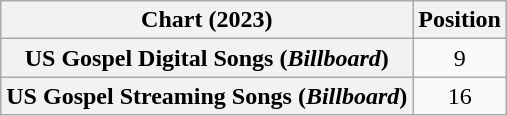<table class="wikitable plainrowheaders sortable">
<tr>
<th>Chart (2023)</th>
<th>Position</th>
</tr>
<tr>
<th scope="row">US Gospel Digital Songs (<em>Billboard</em>)</th>
<td style="text-align:center;">9</td>
</tr>
<tr>
<th scope="row">US Gospel Streaming Songs (<em>Billboard</em>)</th>
<td style="text-align:center;">16</td>
</tr>
</table>
